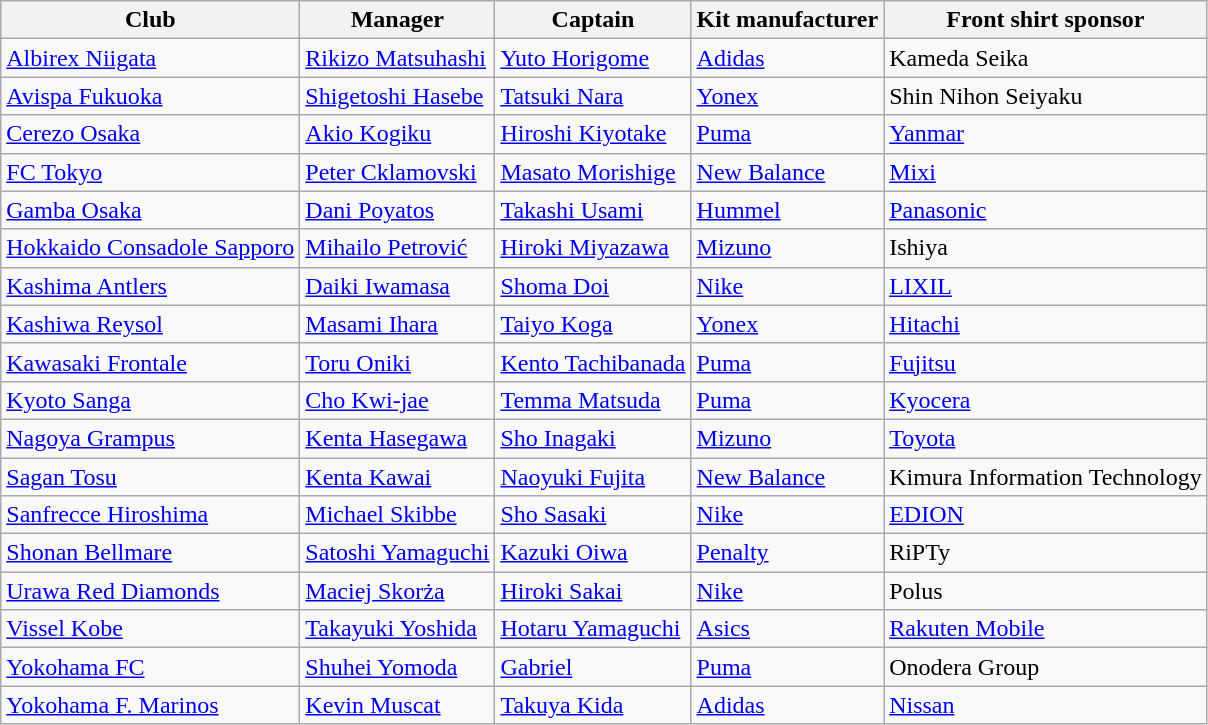<table class="wikitable sortable">
<tr>
<th>Club</th>
<th>Manager</th>
<th>Captain</th>
<th>Kit manufacturer</th>
<th>Front shirt sponsor</th>
</tr>
<tr>
<td><a href='#'>Albirex Niigata</a></td>
<td> <a href='#'>Rikizo Matsuhashi</a></td>
<td> <a href='#'>Yuto Horigome</a></td>
<td> <a href='#'>Adidas</a></td>
<td>Kameda Seika</td>
</tr>
<tr>
<td><a href='#'>Avispa Fukuoka</a></td>
<td> <a href='#'>Shigetoshi Hasebe</a></td>
<td> <a href='#'>Tatsuki Nara</a></td>
<td> <a href='#'>Yonex</a></td>
<td>Shin Nihon Seiyaku</td>
</tr>
<tr>
<td><a href='#'>Cerezo Osaka</a></td>
<td> <a href='#'>Akio Kogiku</a></td>
<td> <a href='#'>Hiroshi Kiyotake</a></td>
<td> <a href='#'>Puma</a></td>
<td><a href='#'>Yanmar</a></td>
</tr>
<tr>
<td><a href='#'>FC Tokyo</a></td>
<td> <a href='#'>Peter Cklamovski</a></td>
<td> <a href='#'>Masato Morishige</a></td>
<td> <a href='#'>New Balance</a></td>
<td><a href='#'>Mixi</a></td>
</tr>
<tr>
<td><a href='#'>Gamba Osaka</a></td>
<td> <a href='#'>Dani Poyatos</a></td>
<td> <a href='#'>Takashi Usami</a></td>
<td> <a href='#'>Hummel</a></td>
<td><a href='#'>Panasonic</a></td>
</tr>
<tr>
<td><a href='#'>Hokkaido Consadole Sapporo</a></td>
<td> <a href='#'>Mihailo Petrović</a></td>
<td> <a href='#'>Hiroki Miyazawa</a></td>
<td> <a href='#'>Mizuno</a></td>
<td>Ishiya</td>
</tr>
<tr>
<td><a href='#'>Kashima Antlers</a></td>
<td> <a href='#'>Daiki Iwamasa</a></td>
<td> <a href='#'>Shoma Doi</a></td>
<td> <a href='#'>Nike</a></td>
<td><a href='#'>LIXIL</a></td>
</tr>
<tr>
<td><a href='#'>Kashiwa Reysol</a></td>
<td> <a href='#'>Masami Ihara</a></td>
<td> <a href='#'>Taiyo Koga</a></td>
<td> <a href='#'>Yonex</a></td>
<td><a href='#'>Hitachi</a></td>
</tr>
<tr>
<td><a href='#'>Kawasaki Frontale</a></td>
<td> <a href='#'>Toru Oniki</a></td>
<td> <a href='#'>Kento Tachibanada</a></td>
<td> <a href='#'>Puma</a></td>
<td><a href='#'>Fujitsu</a></td>
</tr>
<tr>
<td><a href='#'>Kyoto Sanga</a></td>
<td> <a href='#'>Cho Kwi-jae</a></td>
<td> <a href='#'>Temma Matsuda</a></td>
<td> <a href='#'>Puma</a></td>
<td><a href='#'>Kyocera</a></td>
</tr>
<tr>
<td><a href='#'>Nagoya Grampus</a></td>
<td> <a href='#'>Kenta Hasegawa</a></td>
<td> <a href='#'>Sho Inagaki</a></td>
<td> <a href='#'>Mizuno</a></td>
<td><a href='#'>Toyota</a></td>
</tr>
<tr>
<td><a href='#'>Sagan Tosu</a></td>
<td> <a href='#'>Kenta Kawai</a></td>
<td> <a href='#'>Naoyuki Fujita</a></td>
<td> <a href='#'>New Balance</a></td>
<td>Kimura Information Technology</td>
</tr>
<tr>
<td><a href='#'>Sanfrecce Hiroshima</a></td>
<td> <a href='#'>Michael Skibbe</a></td>
<td> <a href='#'>Sho Sasaki</a></td>
<td> <a href='#'>Nike</a></td>
<td><a href='#'>EDION</a></td>
</tr>
<tr>
<td><a href='#'>Shonan Bellmare</a></td>
<td> <a href='#'>Satoshi Yamaguchi</a></td>
<td> <a href='#'>Kazuki Oiwa</a></td>
<td> <a href='#'>Penalty</a></td>
<td>RiPTy</td>
</tr>
<tr>
<td><a href='#'>Urawa Red Diamonds</a></td>
<td> <a href='#'>Maciej Skorża</a></td>
<td> <a href='#'>Hiroki Sakai</a></td>
<td> <a href='#'>Nike</a></td>
<td>Polus</td>
</tr>
<tr>
<td><a href='#'>Vissel Kobe</a></td>
<td> <a href='#'>Takayuki Yoshida</a></td>
<td> <a href='#'>Hotaru Yamaguchi</a></td>
<td> <a href='#'>Asics</a></td>
<td><a href='#'>Rakuten Mobile</a></td>
</tr>
<tr>
<td><a href='#'>Yokohama FC</a></td>
<td> <a href='#'>Shuhei Yomoda</a></td>
<td> <a href='#'>Gabriel</a></td>
<td> <a href='#'>Puma</a></td>
<td>Onodera Group</td>
</tr>
<tr>
<td><a href='#'>Yokohama F. Marinos</a></td>
<td> <a href='#'>Kevin Muscat</a></td>
<td> <a href='#'>Takuya Kida</a></td>
<td> <a href='#'>Adidas</a></td>
<td><a href='#'>Nissan</a></td>
</tr>
</table>
